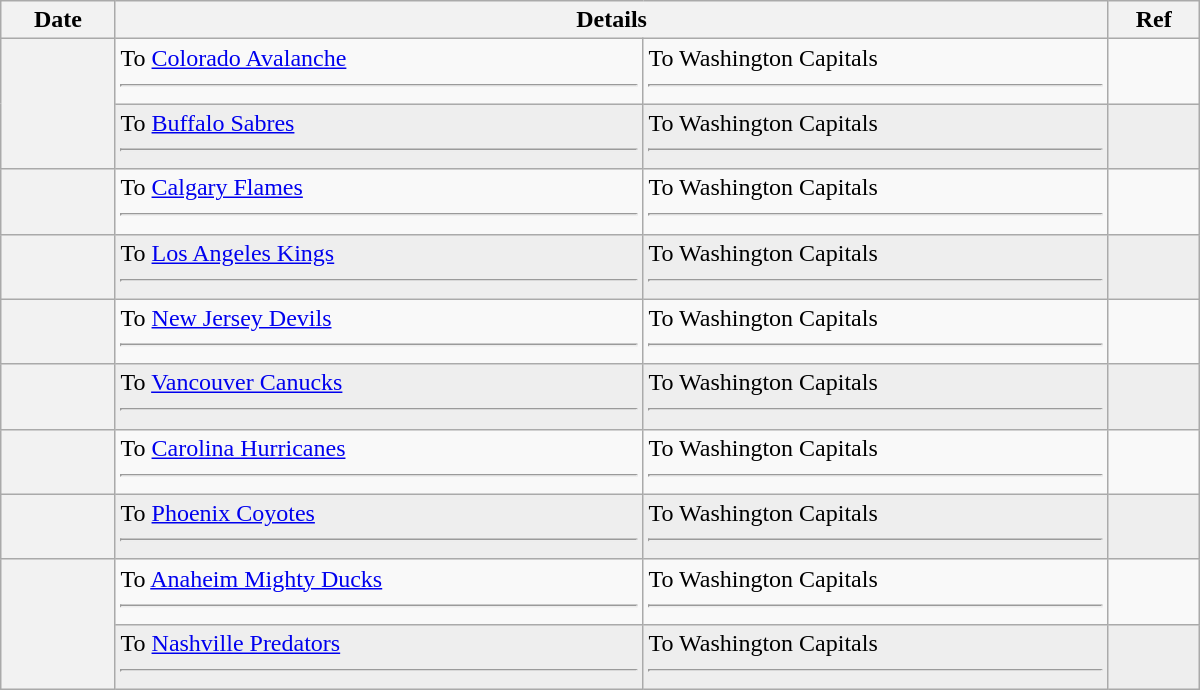<table class="wikitable plainrowheaders" style="width: 50em;">
<tr>
<th scope="col">Date</th>
<th scope="col" colspan="2">Details</th>
<th scope="col">Ref</th>
</tr>
<tr>
<th scope="row" rowspan=2></th>
<td valign="top">To <a href='#'>Colorado Avalanche</a> <hr></td>
<td valign="top">To Washington Capitals <hr></td>
<td></td>
</tr>
<tr bgcolor="#eeeeee">
<td valign="top">To <a href='#'>Buffalo Sabres</a> <hr></td>
<td valign="top">To Washington Capitals <hr></td>
<td></td>
</tr>
<tr>
<th scope="row"></th>
<td valign="top">To <a href='#'>Calgary Flames</a> <hr></td>
<td valign="top">To Washington Capitals <hr></td>
<td></td>
</tr>
<tr bgcolor="#eeeeee">
<th scope="row"></th>
<td valign="top">To <a href='#'>Los Angeles Kings</a> <hr></td>
<td valign="top">To Washington Capitals <hr></td>
<td></td>
</tr>
<tr>
<th scope="row"></th>
<td valign="top">To <a href='#'>New Jersey Devils</a> <hr></td>
<td valign="top">To Washington Capitals <hr></td>
<td></td>
</tr>
<tr bgcolor="#eeeeee">
<th scope="row"></th>
<td valign="top">To <a href='#'>Vancouver Canucks</a> <hr></td>
<td valign="top">To Washington Capitals <hr></td>
<td></td>
</tr>
<tr>
<th scope="row"></th>
<td valign="top">To <a href='#'>Carolina Hurricanes</a> <hr></td>
<td valign="top">To Washington Capitals <hr></td>
<td></td>
</tr>
<tr bgcolor="#eeeeee">
<th scope="row"></th>
<td valign="top">To <a href='#'>Phoenix Coyotes</a> <hr></td>
<td valign="top">To Washington Capitals <hr></td>
<td></td>
</tr>
<tr>
<th scope="row" rowspan=2></th>
<td valign="top">To <a href='#'>Anaheim Mighty Ducks</a> <hr></td>
<td valign="top">To Washington Capitals <hr></td>
<td></td>
</tr>
<tr bgcolor="#eeeeee">
<td valign="top">To <a href='#'>Nashville Predators</a> <hr></td>
<td valign="top">To Washington Capitals <hr></td>
<td></td>
</tr>
</table>
